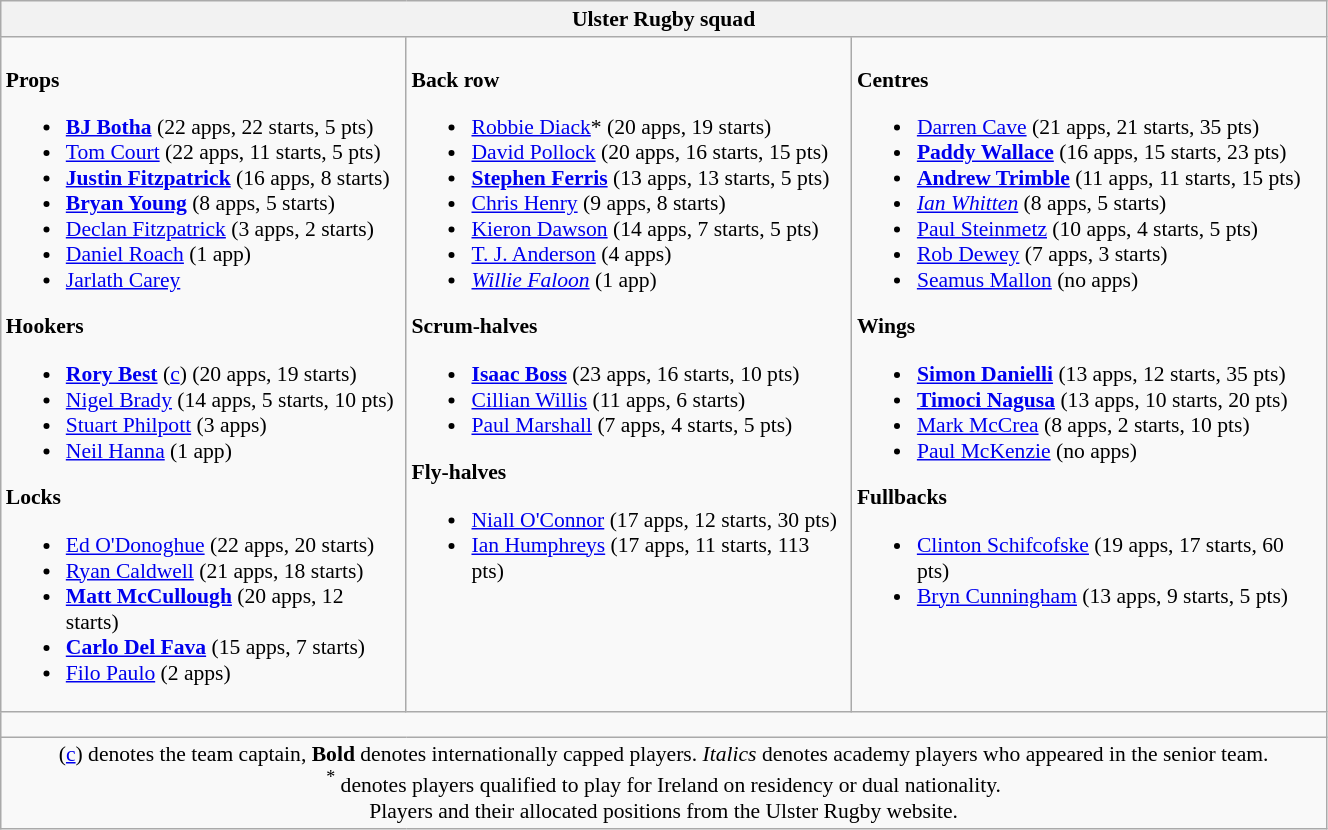<table class="wikitable" style="text-align:left; font-size:90%; width:70%">
<tr>
<th colspan="100%">Ulster Rugby squad</th>
</tr>
<tr valign="top">
<td><br><strong>Props</strong><ul><li> <strong><a href='#'>BJ Botha</a></strong> (22 apps, 22 starts, 5 pts)</li><li> <a href='#'>Tom Court</a> (22 apps, 11 starts, 5 pts)</li><li> <strong><a href='#'>Justin Fitzpatrick</a></strong> (16 apps, 8 starts)</li><li> <strong><a href='#'>Bryan Young</a></strong> (8 apps, 5 starts)</li><li> <a href='#'>Declan Fitzpatrick</a> (3 apps, 2 starts)</li><li> <a href='#'>Daniel Roach</a> (1 app)</li><li> <a href='#'>Jarlath Carey</a></li></ul><strong>Hookers</strong><ul><li> <strong><a href='#'>Rory Best</a></strong> (<a href='#'>c</a>) (20 apps, 19 starts)</li><li> <a href='#'>Nigel Brady</a> (14 apps, 5 starts, 10 pts)</li><li> <a href='#'>Stuart Philpott</a> (3 apps)</li><li> <a href='#'>Neil Hanna</a> (1 app)</li></ul><strong>Locks</strong><ul><li> <a href='#'>Ed O'Donoghue</a> (22 apps, 20 starts)</li><li> <a href='#'>Ryan Caldwell</a> (21 apps, 18 starts)</li><li> <strong><a href='#'>Matt McCullough</a></strong> (20 apps, 12 starts)</li><li> <strong><a href='#'>Carlo Del Fava</a></strong> (15 apps, 7 starts)</li><li> <a href='#'>Filo Paulo</a> (2 apps)</li></ul></td>
<td><br><strong>Back row</strong><ul><li> <a href='#'>Robbie Diack</a>* (20 apps, 19 starts)</li><li> <a href='#'>David Pollock</a> (20 apps, 16 starts, 15 pts)</li><li> <strong><a href='#'>Stephen Ferris</a></strong> (13 apps, 13 starts, 5 pts)</li><li> <a href='#'>Chris Henry</a> (9 apps, 8 starts)</li><li> <a href='#'>Kieron Dawson</a> (14 apps, 7 starts, 5 pts)</li><li> <a href='#'>T. J. Anderson</a> (4 apps)</li><li> <em><a href='#'>Willie Faloon</a></em> (1 app)</li></ul><strong>Scrum-halves</strong><ul><li> <strong><a href='#'>Isaac Boss</a></strong> (23 apps, 16 starts, 10 pts)</li><li> <a href='#'>Cillian Willis</a> (11 apps, 6 starts)</li><li> <a href='#'>Paul Marshall</a> (7 apps, 4 starts, 5 pts)</li></ul><strong>Fly-halves</strong><ul><li> <a href='#'>Niall O'Connor</a> (17 apps, 12 starts, 30 pts)</li><li> <a href='#'>Ian Humphreys</a> (17 apps, 11 starts, 113 pts)</li></ul></td>
<td><br><strong>Centres</strong><ul><li> <a href='#'>Darren Cave</a> (21 apps, 21 starts, 35 pts)</li><li> <strong><a href='#'>Paddy Wallace</a></strong> (16 apps, 15 starts, 23 pts)</li><li> <strong><a href='#'>Andrew Trimble</a></strong> (11 apps, 11 starts, 15 pts)</li><li> <em><a href='#'>Ian Whitten</a></em> (8 apps, 5 starts)</li><li> <a href='#'>Paul Steinmetz</a> (10 apps, 4 starts, 5 pts)</li><li> <a href='#'>Rob Dewey</a> (7 apps, 3 starts)</li><li> <a href='#'>Seamus Mallon</a> (no apps)</li></ul><strong>Wings</strong><ul><li> <strong><a href='#'>Simon Danielli</a></strong> (13 apps, 12 starts, 35 pts)</li><li> <strong><a href='#'>Timoci Nagusa</a></strong> (13 apps, 10 starts, 20 pts)</li><li> <a href='#'>Mark McCrea</a> (8 apps, 2 starts, 10 pts)</li><li> <a href='#'>Paul McKenzie</a> (no apps)</li></ul><strong>Fullbacks</strong><ul><li> <a href='#'>Clinton Schifcofske</a> (19 apps, 17 starts, 60 pts)</li><li> <a href='#'>Bryn Cunningham</a> (13 apps, 9 starts, 5 pts)</li></ul></td>
</tr>
<tr>
<td colspan="100%" style="height: 10px;"></td>
</tr>
<tr>
<td colspan="100%" style="text-align:center;">(<a href='#'>c</a>) denotes the team captain, <strong>Bold</strong> denotes internationally capped players. <em>Italics</em> denotes academy players who appeared in the senior team.<br> <sup>*</sup> denotes players qualified to play for Ireland on residency or dual nationality. <br> Players and their allocated positions from the Ulster Rugby website.</td>
</tr>
</table>
